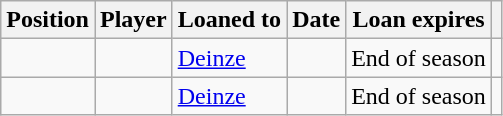<table class="wikitable sortable">
<tr>
<th>Position</th>
<th>Player</th>
<th>Loaned to</th>
<th>Date</th>
<th>Loan expires</th>
<th class="unsortable"></th>
</tr>
<tr>
<td></td>
<td></td>
<td> <a href='#'>Deinze</a></td>
<td></td>
<td>End of season</td>
<td></td>
</tr>
<tr>
<td></td>
<td></td>
<td> <a href='#'>Deinze</a></td>
<td></td>
<td>End of season</td>
<td></td>
</tr>
</table>
